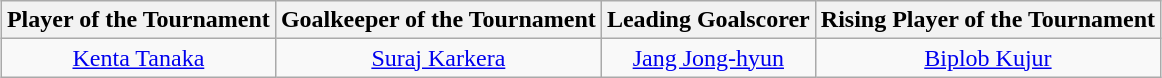<table class=wikitable style="margin:auto; text-align:center">
<tr>
<th>Player of the Tournament</th>
<th>Goalkeeper of the Tournament</th>
<th>Leading Goalscorer</th>
<th>Rising Player of the Tournament</th>
</tr>
<tr>
<td> <a href='#'>Kenta Tanaka</a></td>
<td> <a href='#'>Suraj Karkera</a></td>
<td> <a href='#'>Jang Jong-hyun</a></td>
<td> <a href='#'>Biplob Kujur</a></td>
</tr>
</table>
